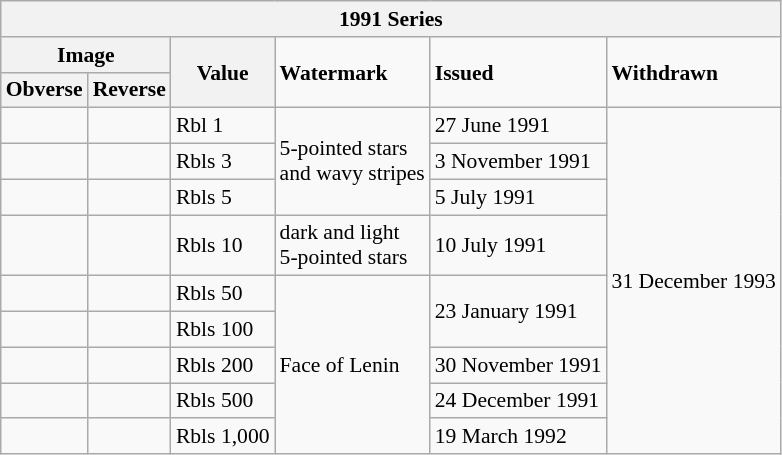<table class="wikitable" style="font-size: 90%">
<tr>
<th colspan="6">1991 Series</th>
</tr>
<tr>
<th colspan="2">Image</th>
<th rowspan="2">Value</th>
<td rowspan="2"><strong>Watermark</strong></td>
<td rowspan="2"><strong>Issued</strong></td>
<td rowspan="2"><strong>Withdrawn</strong></td>
</tr>
<tr>
<th>Obverse</th>
<th>Reverse</th>
</tr>
<tr>
<td></td>
<td></td>
<td>Rbl 1</td>
<td rowspan="3">5-pointed stars<br>and wavy stripes<br></td>
<td>27 June 1991</td>
<td rowspan="9">31 December 1993</td>
</tr>
<tr>
<td></td>
<td></td>
<td>Rbls 3</td>
<td>3 November 1991</td>
</tr>
<tr>
<td></td>
<td></td>
<td>Rbls 5</td>
<td>5 July 1991</td>
</tr>
<tr>
<td></td>
<td></td>
<td>Rbls 10</td>
<td>dark and light<br>5-pointed stars</td>
<td>10 July 1991</td>
</tr>
<tr>
<td></td>
<td></td>
<td>Rbls 50</td>
<td rowspan="5">Face of Lenin<br></td>
<td rowspan="2">23 January 1991</td>
</tr>
<tr>
<td></td>
<td></td>
<td>Rbls 100</td>
</tr>
<tr>
<td></td>
<td></td>
<td>Rbls 200</td>
<td>30 November 1991</td>
</tr>
<tr>
<td></td>
<td></td>
<td>Rbls 500</td>
<td>24 December 1991</td>
</tr>
<tr>
<td></td>
<td></td>
<td>Rbls 1,000</td>
<td>19 March 1992</td>
</tr>
</table>
